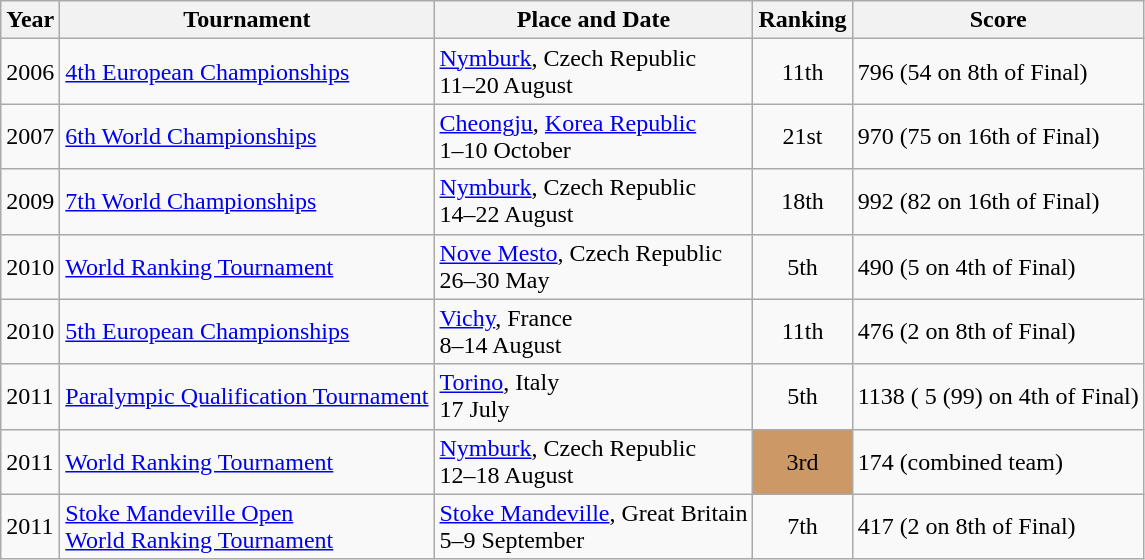<table class=wikitable>
<tr>
<th>Year</th>
<th>Tournament</th>
<th>Place and Date</th>
<th>Ranking</th>
<th>Score</th>
</tr>
<tr>
<td>2006</td>
<td><a href='#'>4th European Championships</a></td>
<td><a href='#'>Nymburk</a>, Czech Republic<br>11–20 August</td>
<td align="center">11th</td>
<td>796 (54 on 8th of Final)</td>
</tr>
<tr>
<td>2007</td>
<td><a href='#'>6th World Championships</a></td>
<td><a href='#'>Cheongju</a>, <a href='#'>Korea Republic</a><br>1–10 October</td>
<td align="center">21st</td>
<td>970 (75 on 16th of Final)</td>
</tr>
<tr>
<td>2009</td>
<td><a href='#'>7th World Championships</a></td>
<td><a href='#'>Nymburk</a>, Czech Republic<br>14–22 August</td>
<td align="center">18th</td>
<td>992 (82 on 16th of Final)</td>
</tr>
<tr>
<td>2010</td>
<td><a href='#'>World Ranking Tournament</a></td>
<td><a href='#'>Nove Mesto</a>, Czech Republic<br>26–30 May</td>
<td align="center">5th</td>
<td>490 (5 on 4th of Final)</td>
</tr>
<tr>
<td>2010</td>
<td><a href='#'>5th European Championships</a></td>
<td><a href='#'>Vichy</a>, France<br>8–14 August</td>
<td align="center">11th</td>
<td>476 (2 on 8th of Final)</td>
</tr>
<tr>
<td>2011</td>
<td><a href='#'>Paralympic Qualification Tournament</a></td>
<td><a href='#'>Torino</a>, Italy<br>17 July</td>
<td align="center">5th</td>
<td>1138 ( 5 (99) on 4th of Final)</td>
</tr>
<tr>
<td>2011</td>
<td><a href='#'>World Ranking Tournament</a></td>
<td><a href='#'>Nymburk</a>, Czech Republic<br>12–18 August</td>
<td bgcolor="cc9966" align="center">3rd</td>
<td>174 (combined team)</td>
</tr>
<tr>
<td>2011</td>
<td><a href='#'>Stoke Mandeville Open <br>World Ranking Tournament</a></td>
<td><a href='#'>Stoke Mandeville</a>, Great Britain<br>5–9 September</td>
<td align="center">7th</td>
<td>417 (2 on 8th of Final)</td>
</tr>
</table>
